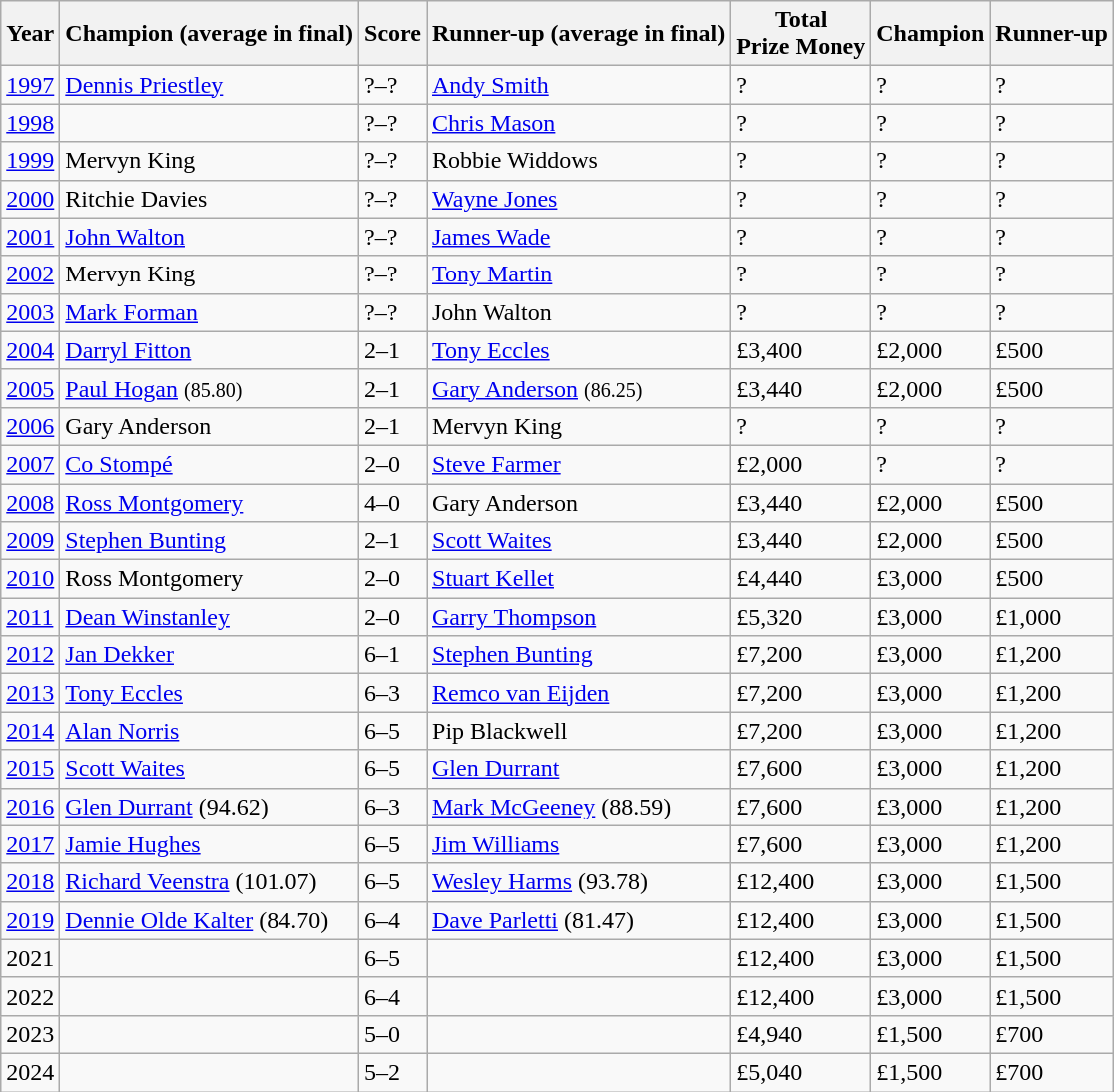<table class="wikitable">
<tr>
<th>Year</th>
<th>Champion (average in final)</th>
<th>Score</th>
<th>Runner-up (average in final)</th>
<th>Total<br>Prize Money</th>
<th>Champion</th>
<th>Runner-up</th>
</tr>
<tr>
<td><a href='#'>1997</a></td>
<td> <a href='#'>Dennis Priestley</a></td>
<td>?–?</td>
<td> <a href='#'>Andy Smith</a></td>
<td>?</td>
<td>?</td>
<td>?</td>
</tr>
<tr>
<td><a href='#'>1998</a></td>
<td></td>
<td>?–?</td>
<td> <a href='#'>Chris Mason</a></td>
<td>?</td>
<td>?</td>
<td>?</td>
</tr>
<tr>
<td><a href='#'>1999</a></td>
<td> Mervyn King</td>
<td>?–?</td>
<td> Robbie Widdows</td>
<td>?</td>
<td>?</td>
<td>?</td>
</tr>
<tr>
<td><a href='#'>2000</a></td>
<td> Ritchie Davies</td>
<td>?–?</td>
<td> <a href='#'>Wayne Jones</a></td>
<td>?</td>
<td>?</td>
<td>?</td>
</tr>
<tr>
<td><a href='#'>2001</a></td>
<td> <a href='#'>John Walton</a></td>
<td>?–?</td>
<td> <a href='#'>James Wade</a></td>
<td>?</td>
<td>?</td>
<td>?</td>
</tr>
<tr>
<td><a href='#'>2002</a></td>
<td> Mervyn King</td>
<td>?–?</td>
<td> <a href='#'>Tony Martin</a></td>
<td>?</td>
<td>?</td>
<td>?</td>
</tr>
<tr>
<td><a href='#'>2003</a></td>
<td> <a href='#'>Mark Forman</a></td>
<td>?–?</td>
<td> John Walton</td>
<td>?</td>
<td>?</td>
<td>?</td>
</tr>
<tr>
<td><a href='#'>2004</a></td>
<td> <a href='#'>Darryl Fitton</a></td>
<td>2–1</td>
<td> <a href='#'>Tony Eccles</a></td>
<td>£3,400</td>
<td>£2,000</td>
<td>£500</td>
</tr>
<tr>
<td><a href='#'>2005</a></td>
<td> <a href='#'>Paul Hogan</a> <small><span>(85.80)</span></small></td>
<td>2–1</td>
<td> <a href='#'>Gary Anderson</a> <small><span>(86.25)</span></small></td>
<td>£3,440</td>
<td>£2,000</td>
<td>£500</td>
</tr>
<tr>
<td><a href='#'>2006</a></td>
<td> Gary Anderson</td>
<td>2–1</td>
<td> Mervyn King</td>
<td>?</td>
<td>?</td>
<td>?</td>
</tr>
<tr>
<td><a href='#'>2007</a></td>
<td> <a href='#'>Co Stompé</a></td>
<td>2–0</td>
<td> <a href='#'>Steve Farmer</a></td>
<td>£2,000</td>
<td>?</td>
<td>?</td>
</tr>
<tr>
<td><a href='#'>2008</a></td>
<td> <a href='#'>Ross Montgomery</a></td>
<td>4–0</td>
<td> Gary Anderson</td>
<td>£3,440</td>
<td>£2,000</td>
<td>£500</td>
</tr>
<tr>
<td><a href='#'>2009</a></td>
<td> <a href='#'>Stephen Bunting</a></td>
<td>2–1</td>
<td> <a href='#'>Scott Waites</a></td>
<td>£3,440</td>
<td>£2,000</td>
<td>£500</td>
</tr>
<tr>
<td><a href='#'>2010</a></td>
<td> Ross Montgomery</td>
<td>2–0</td>
<td> <a href='#'>Stuart Kellet</a></td>
<td>£4,440</td>
<td>£3,000</td>
<td>£500</td>
</tr>
<tr>
<td><a href='#'>2011</a></td>
<td> <a href='#'>Dean Winstanley</a></td>
<td>2–0</td>
<td> <a href='#'>Garry Thompson</a></td>
<td>£5,320</td>
<td>£3,000</td>
<td>£1,000</td>
</tr>
<tr>
<td><a href='#'>2012</a></td>
<td> <a href='#'>Jan Dekker</a></td>
<td>6–1</td>
<td> <a href='#'>Stephen Bunting</a></td>
<td>£7,200</td>
<td>£3,000</td>
<td>£1,200</td>
</tr>
<tr>
<td><a href='#'>2013</a></td>
<td> <a href='#'>Tony Eccles</a></td>
<td>6–3</td>
<td> <a href='#'>Remco van Eijden</a></td>
<td>£7,200</td>
<td>£3,000</td>
<td>£1,200</td>
</tr>
<tr>
<td><a href='#'>2014</a></td>
<td> <a href='#'>Alan Norris</a></td>
<td>6–5</td>
<td> Pip Blackwell</td>
<td>£7,200</td>
<td>£3,000</td>
<td>£1,200</td>
</tr>
<tr>
<td><a href='#'>2015</a></td>
<td> <a href='#'>Scott Waites</a></td>
<td>6–5</td>
<td> <a href='#'>Glen Durrant</a></td>
<td>£7,600</td>
<td>£3,000</td>
<td>£1,200</td>
</tr>
<tr>
<td><a href='#'>2016</a></td>
<td> <a href='#'>Glen Durrant</a> (94.62)</td>
<td>6–3</td>
<td> <a href='#'>Mark McGeeney</a> (88.59)</td>
<td>£7,600</td>
<td>£3,000</td>
<td>£1,200</td>
</tr>
<tr>
<td><a href='#'>2017</a></td>
<td> <a href='#'>Jamie Hughes</a></td>
<td>6–5</td>
<td> <a href='#'>Jim Williams</a></td>
<td>£7,600</td>
<td>£3,000</td>
<td>£1,200</td>
</tr>
<tr>
<td><a href='#'>2018</a></td>
<td> <a href='#'>Richard Veenstra</a> (101.07)</td>
<td>6–5</td>
<td> <a href='#'>Wesley Harms</a> (93.78)</td>
<td>£12,400</td>
<td>£3,000</td>
<td>£1,500</td>
</tr>
<tr>
<td><a href='#'>2019</a></td>
<td> <a href='#'>Dennie Olde Kalter</a> (84.70)</td>
<td>6–4</td>
<td> <a href='#'>Dave Parletti</a> (81.47)</td>
<td>£12,400</td>
<td>£3,000</td>
<td>£1,500</td>
</tr>
<tr>
<td>2021</td>
<td></td>
<td>6–5</td>
<td></td>
<td>£12,400</td>
<td>£3,000</td>
<td>£1,500</td>
</tr>
<tr>
<td>2022</td>
<td></td>
<td>6–4</td>
<td></td>
<td>£12,400</td>
<td>£3,000</td>
<td>£1,500</td>
</tr>
<tr>
<td>2023</td>
<td></td>
<td>5–0</td>
<td></td>
<td>£4,940</td>
<td>£1,500</td>
<td>£700</td>
</tr>
<tr>
<td>2024</td>
<td></td>
<td>5–2</td>
<td></td>
<td>£5,040</td>
<td>£1,500</td>
<td>£700</td>
</tr>
</table>
